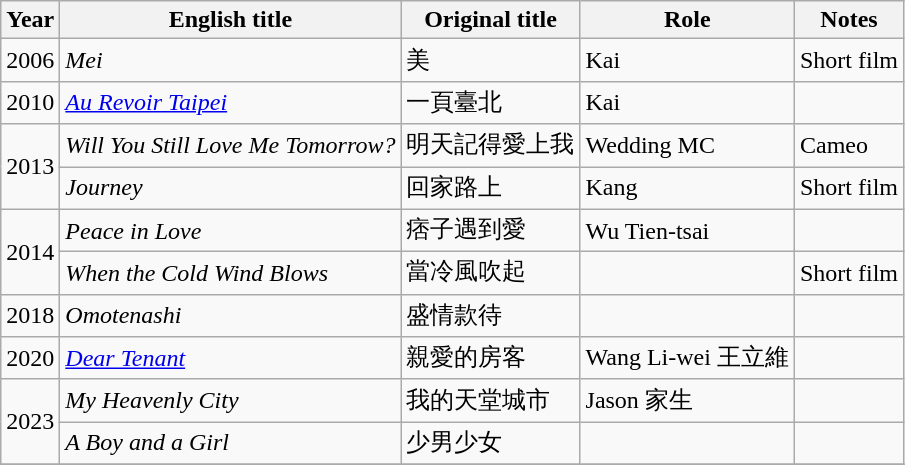<table class="wikitable sortable">
<tr>
<th>Year</th>
<th>English title</th>
<th>Original title</th>
<th>Role</th>
<th class="unsortable">Notes</th>
</tr>
<tr>
<td>2006</td>
<td><em>Mei</em></td>
<td>美</td>
<td>Kai</td>
<td>Short film</td>
</tr>
<tr>
<td>2010</td>
<td><em><a href='#'>Au Revoir Taipei</a> </em></td>
<td>一頁臺北</td>
<td>Kai</td>
<td></td>
</tr>
<tr>
<td rowspan="2">2013</td>
<td><em>Will You Still Love Me Tomorrow?</em></td>
<td>明天記得愛上我</td>
<td>Wedding MC</td>
<td>Cameo</td>
</tr>
<tr>
<td><em>Journey </em></td>
<td>回家路上</td>
<td>Kang</td>
<td>Short film</td>
</tr>
<tr>
<td rowspan="2">2014</td>
<td><em>Peace in Love</em></td>
<td>痞子遇到愛</td>
<td>Wu Tien-tsai</td>
<td></td>
</tr>
<tr>
<td><em>When the Cold Wind Blows</em></td>
<td>當冷風吹起</td>
<td></td>
<td>Short film</td>
</tr>
<tr>
<td>2018</td>
<td><em>Omotenashi</em></td>
<td>盛情款待</td>
<td></td>
<td></td>
</tr>
<tr>
<td>2020</td>
<td><em><a href='#'>Dear Tenant</a></em></td>
<td>親愛的房客</td>
<td>Wang Li-wei 王立維</td>
<td></td>
</tr>
<tr>
<td rowspan="2">2023</td>
<td><em>My Heavenly City</em></td>
<td>我的天堂城市</td>
<td>Jason 家生</td>
<td></td>
</tr>
<tr>
<td><em>A Boy and a Girl</em></td>
<td>少男少女</td>
<td></td>
<td></td>
</tr>
<tr>
</tr>
</table>
